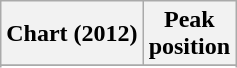<table class="wikitable sortable plainrowheaders" style="text-align:center">
<tr>
<th scope="col">Chart (2012)</th>
<th scope="col">Peak<br>position</th>
</tr>
<tr>
</tr>
<tr>
</tr>
</table>
